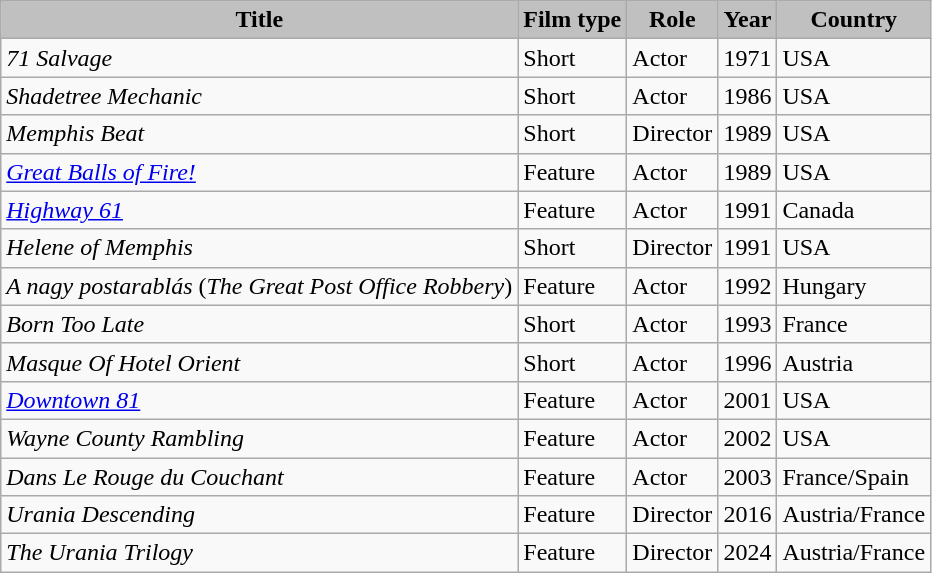<table class="wikitable">
<tr>
<th style="background: silver">Title</th>
<th style="background: silver">Film type</th>
<th style="background: silver">Role</th>
<th style="background: silver">Year</th>
<th style="background: silver">Country</th>
</tr>
<tr>
<td><em>71 Salvage</em></td>
<td>Short</td>
<td>Actor</td>
<td>1971</td>
<td>USA</td>
</tr>
<tr>
<td><em>Shadetree Mechanic</em></td>
<td>Short</td>
<td>Actor</td>
<td>1986</td>
<td>USA</td>
</tr>
<tr>
<td><em>Memphis Beat</em></td>
<td>Short</td>
<td>Director</td>
<td>1989</td>
<td>USA</td>
</tr>
<tr>
<td><em><a href='#'>Great Balls of Fire!</a></em></td>
<td>Feature</td>
<td>Actor</td>
<td>1989</td>
<td>USA</td>
</tr>
<tr>
<td><em><a href='#'>Highway 61</a></em></td>
<td>Feature</td>
<td>Actor</td>
<td>1991</td>
<td>Canada</td>
</tr>
<tr>
<td><em>Helene of Memphis</em></td>
<td>Short</td>
<td>Director</td>
<td>1991</td>
<td>USA</td>
</tr>
<tr>
<td><em>A nagy postarablás</em> (<em>The Great Post Office Robbery</em>)</td>
<td>Feature</td>
<td>Actor</td>
<td>1992</td>
<td>Hungary</td>
</tr>
<tr>
<td><em>Born Too Late</em></td>
<td>Short</td>
<td>Actor</td>
<td>1993</td>
<td>France</td>
</tr>
<tr>
<td><em>Masque Of Hotel Orient</em></td>
<td>Short</td>
<td>Actor</td>
<td>1996</td>
<td>Austria</td>
</tr>
<tr>
<td><em><a href='#'>Downtown 81</a></em></td>
<td>Feature</td>
<td>Actor</td>
<td>2001</td>
<td>USA</td>
</tr>
<tr>
<td><em>Wayne County Rambling</em></td>
<td>Feature</td>
<td>Actor</td>
<td>2002</td>
<td>USA</td>
</tr>
<tr>
<td><em>Dans Le Rouge du Couchant</em></td>
<td>Feature</td>
<td>Actor</td>
<td>2003</td>
<td>France/Spain</td>
</tr>
<tr>
<td><em>Urania Descending</em></td>
<td>Feature</td>
<td>Director</td>
<td>2016</td>
<td>Austria/France</td>
</tr>
<tr>
<td><em>The Urania Trilogy</em></td>
<td>Feature</td>
<td>Director</td>
<td>2024</td>
<td>Austria/France</td>
</tr>
</table>
